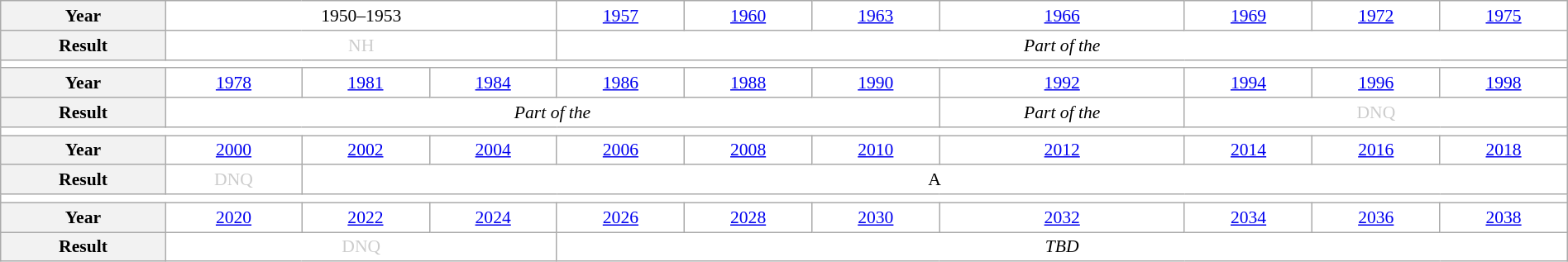<table class="wikitable" style="text-align:center; font-size:90%; background:white;" width="100%">
<tr>
<th>Year</th>
<td colspan="3">1950–1953</td>
<td><a href='#'>1957</a></td>
<td><a href='#'>1960</a></td>
<td><a href='#'>1963</a></td>
<td><a href='#'>1966</a></td>
<td><a href='#'>1969</a></td>
<td><a href='#'>1972</a></td>
<td><a href='#'>1975</a></td>
</tr>
<tr>
<th>Result</th>
<td colspan="3" style="color:#ccc">NH</td>
<td colspan="7"><em>Part of the </em></td>
</tr>
<tr>
<td colspan="11"></td>
</tr>
<tr>
<th>Year</th>
<td><a href='#'>1978</a></td>
<td><a href='#'>1981</a></td>
<td><a href='#'>1984</a></td>
<td><a href='#'>1986</a></td>
<td><a href='#'>1988</a></td>
<td><a href='#'>1990</a></td>
<td><a href='#'>1992</a></td>
<td><a href='#'>1994</a></td>
<td><a href='#'>1996</a></td>
<td><a href='#'>1998</a></td>
</tr>
<tr>
<th>Result</th>
<td colspan="6"><em>Part of the </em></td>
<td><em>Part of the </em></td>
<td colspan="3" style="color:#ccc">DNQ</td>
</tr>
<tr>
<td colspan="11"></td>
</tr>
<tr>
<th>Year</th>
<td><a href='#'>2000</a></td>
<td><a href='#'>2002</a></td>
<td><a href='#'>2004</a></td>
<td><a href='#'>2006</a></td>
<td><a href='#'>2008</a></td>
<td><a href='#'>2010</a></td>
<td><a href='#'>2012</a></td>
<td><a href='#'>2014</a></td>
<td><a href='#'>2016</a></td>
<td><a href='#'>2018</a></td>
</tr>
<tr>
<th>Result</th>
<td style="color:#ccc">DNQ</td>
<td colspan="9">A</td>
</tr>
<tr>
<td colspan="11"></td>
</tr>
<tr>
<th>Year</th>
<td><a href='#'>2020</a></td>
<td><a href='#'>2022</a></td>
<td><a href='#'>2024</a></td>
<td><a href='#'>2026</a></td>
<td><a href='#'>2028</a></td>
<td><a href='#'>2030</a></td>
<td><a href='#'>2032</a></td>
<td><a href='#'>2034</a></td>
<td><a href='#'>2036</a></td>
<td><a href='#'>2038</a></td>
</tr>
<tr>
<th>Result</th>
<td colspan="3" style="color:#ccc">DNQ</td>
<td colspan="7"><em>TBD</em></td>
</tr>
</table>
